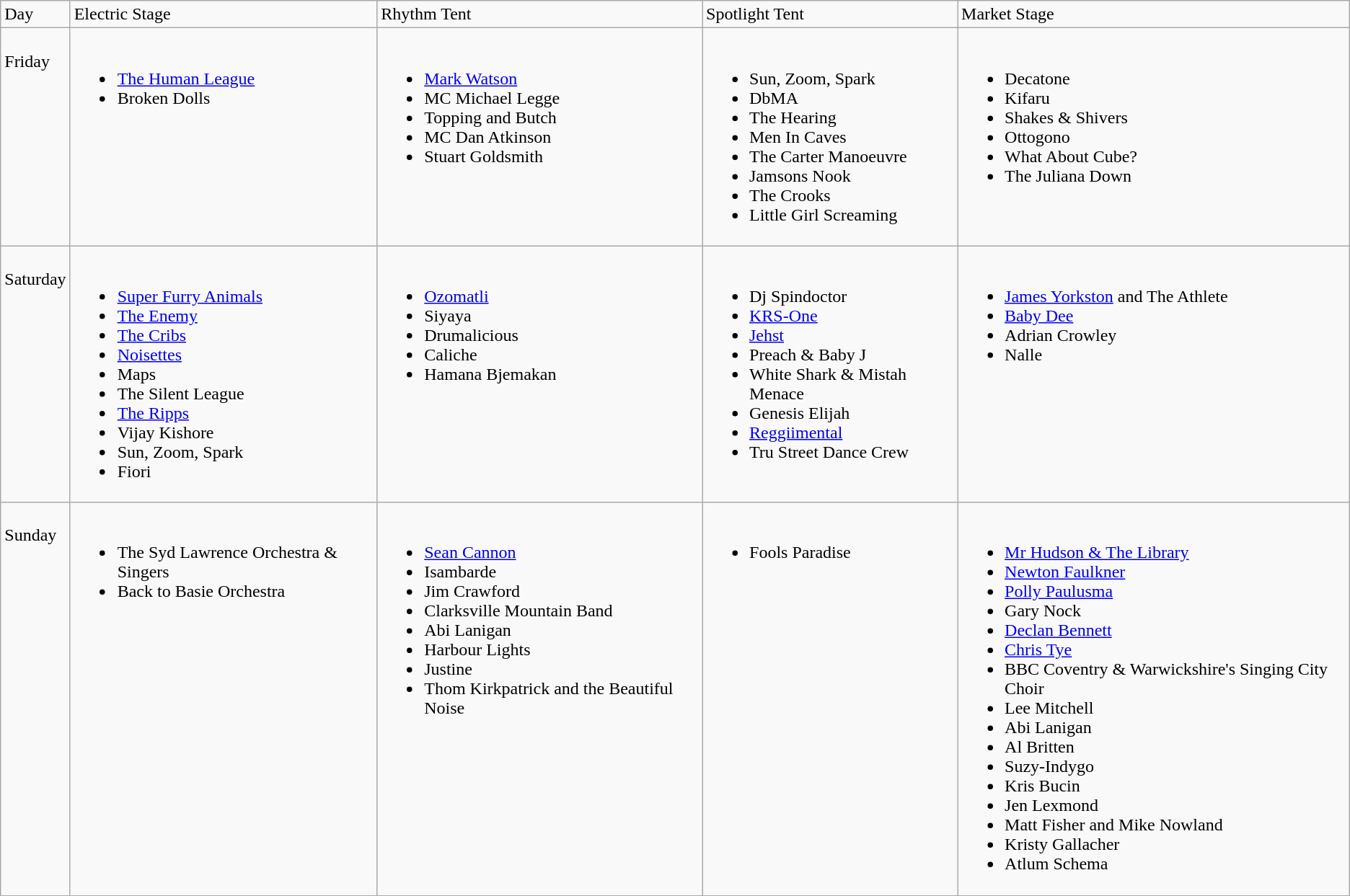<table class="wikitable">
<tr>
<td>Day</td>
<td>Electric Stage</td>
<td>Rhythm Tent</td>
<td>Spotlight Tent</td>
<td>Market Stage</td>
</tr>
<tr valign="top">
<td><br>Friday</td>
<td><br><ul><li><a href='#'>The Human League</a></li><li>Broken Dolls</li></ul></td>
<td><br><ul><li><a href='#'>Mark Watson</a></li><li>MC Michael Legge</li><li>Topping and Butch</li><li>MC Dan Atkinson</li><li>Stuart Goldsmith</li></ul></td>
<td><br><ul><li>Sun, Zoom, Spark</li><li>DbMA</li><li>The Hearing</li><li>Men In Caves</li><li>The Carter Manoeuvre</li><li>Jamsons Nook</li><li>The Crooks</li><li>Little Girl Screaming</li></ul></td>
<td><br><ul><li>Decatone</li><li>Kifaru</li><li>Shakes & Shivers</li><li>Ottogono</li><li>What About Cube?</li><li>The Juliana Down</li></ul></td>
</tr>
<tr valign="top">
<td><br>Saturday</td>
<td><br><ul><li><a href='#'>Super Furry Animals</a></li><li><a href='#'>The Enemy</a></li><li><a href='#'>The Cribs</a></li><li><a href='#'>Noisettes</a></li><li>Maps</li><li>The Silent League</li><li><a href='#'>The Ripps</a></li><li>Vijay Kishore</li><li>Sun, Zoom, Spark</li><li>Fiori</li></ul></td>
<td><br><ul><li><a href='#'>Ozomatli</a></li><li>Siyaya</li><li>Drumalicious</li><li>Caliche</li><li>Hamana Bjemakan</li></ul></td>
<td><br><ul><li>Dj Spindoctor</li><li><a href='#'>KRS-One</a></li><li><a href='#'>Jehst</a></li><li>Preach & Baby J</li><li>White Shark & Mistah Menace</li><li>Genesis Elijah</li><li><a href='#'>Reggiimental</a></li><li>Tru Street Dance Crew</li></ul></td>
<td><br><ul><li><a href='#'>James Yorkston</a> and The Athlete</li><li><a href='#'>Baby Dee</a></li><li>Adrian Crowley</li><li>Nalle</li></ul></td>
</tr>
<tr valign="top">
<td><br>Sunday</td>
<td><br><ul><li>The Syd Lawrence Orchestra & Singers</li><li>Back to Basie Orchestra</li></ul></td>
<td><br><ul><li><a href='#'>Sean Cannon</a></li><li>Isambarde</li><li>Jim Crawford</li><li>Clarksville Mountain Band</li><li>Abi Lanigan</li><li>Harbour Lights</li><li>Justine</li><li>Thom Kirkpatrick and the Beautiful Noise</li></ul></td>
<td><br><ul><li>Fools Paradise</li></ul></td>
<td><br><ul><li><a href='#'>Mr Hudson & The Library</a></li><li><a href='#'>Newton Faulkner</a></li><li><a href='#'>Polly Paulusma</a></li><li>Gary Nock</li><li><a href='#'>Declan Bennett</a></li><li><a href='#'>Chris Tye</a></li><li>BBC Coventry & Warwickshire's Singing City Choir</li><li>Lee Mitchell</li><li>Abi Lanigan</li><li>Al Britten</li><li>Suzy-Indygo</li><li>Kris Bucin</li><li>Jen Lexmond</li><li>Matt Fisher and Mike Nowland</li><li>Kristy Gallacher</li><li>Atlum Schema</li></ul></td>
</tr>
</table>
